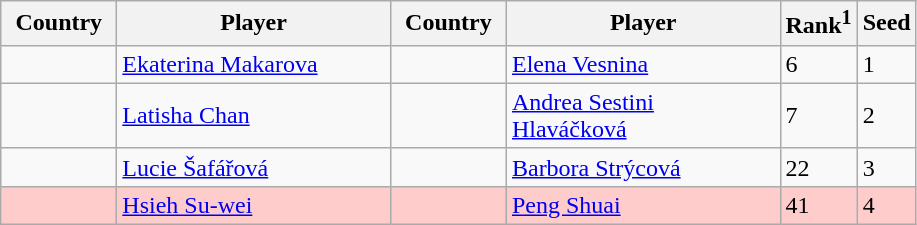<table class="sortable wikitable">
<tr>
<th width="70">Country</th>
<th width="175">Player</th>
<th width="70">Country</th>
<th width="175">Player</th>
<th>Rank<sup>1</sup></th>
<th>Seed</th>
</tr>
<tr>
<td></td>
<td><a href='#'>Ekaterina Makarova</a></td>
<td></td>
<td><a href='#'>Elena Vesnina</a></td>
<td>6</td>
<td>1</td>
</tr>
<tr>
<td></td>
<td><a href='#'>Latisha Chan</a></td>
<td></td>
<td><a href='#'>Andrea Sestini Hlaváčková</a></td>
<td>7</td>
<td>2</td>
</tr>
<tr>
<td></td>
<td><a href='#'>Lucie Šafářová</a></td>
<td></td>
<td><a href='#'>Barbora Strýcová</a></td>
<td>22</td>
<td>3</td>
</tr>
<tr style="background:#fcc;">
<td></td>
<td><a href='#'>Hsieh Su-wei</a></td>
<td></td>
<td><a href='#'>Peng Shuai</a></td>
<td>41</td>
<td>4</td>
</tr>
</table>
